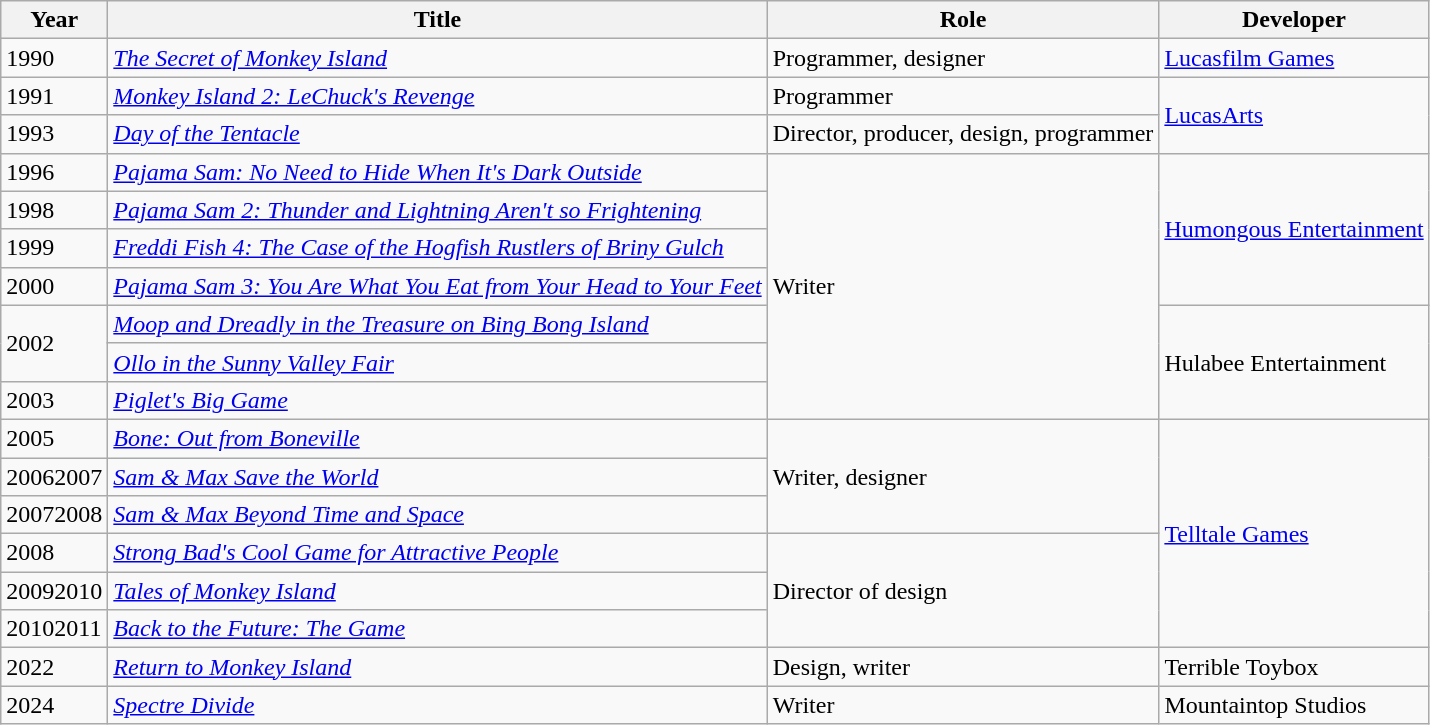<table class="wikitable">
<tr>
<th>Year</th>
<th>Title</th>
<th>Role</th>
<th>Developer</th>
</tr>
<tr>
<td>1990</td>
<td><em><a href='#'>The Secret of Monkey Island</a></em></td>
<td>Programmer, designer</td>
<td><a href='#'>Lucasfilm Games</a></td>
</tr>
<tr>
<td>1991</td>
<td><em><a href='#'>Monkey Island 2: LeChuck's Revenge</a></em></td>
<td>Programmer</td>
<td rowspan="2"><a href='#'>LucasArts</a></td>
</tr>
<tr>
<td>1993</td>
<td><em><a href='#'>Day of the Tentacle</a></em></td>
<td>Director, producer, design, programmer</td>
</tr>
<tr>
<td>1996</td>
<td><em><a href='#'>Pajama Sam: No Need to Hide When It's Dark Outside</a></em></td>
<td rowspan="7">Writer</td>
<td rowspan="4"><a href='#'>Humongous Entertainment</a></td>
</tr>
<tr>
<td>1998</td>
<td><em><a href='#'>Pajama Sam 2: Thunder and Lightning Aren't so Frightening</a></em></td>
</tr>
<tr>
<td>1999</td>
<td><em><a href='#'>Freddi Fish 4: The Case of the Hogfish Rustlers of Briny Gulch</a></em></td>
</tr>
<tr>
<td>2000</td>
<td><em><a href='#'>Pajama Sam 3: You Are What You Eat from Your Head to Your Feet</a></em></td>
</tr>
<tr>
<td rowspan="2">2002</td>
<td><em><a href='#'>Moop and Dreadly in the Treasure on Bing Bong Island</a></em></td>
<td rowspan="3">Hulabee Entertainment</td>
</tr>
<tr>
<td><em><a href='#'>Ollo in the Sunny Valley Fair</a></em></td>
</tr>
<tr>
<td>2003</td>
<td><em><a href='#'>Piglet's Big Game</a></em></td>
</tr>
<tr>
<td>2005</td>
<td><em><a href='#'>Bone: Out from Boneville</a></em></td>
<td rowspan="3">Writer, designer</td>
<td rowspan="6"><a href='#'>Telltale Games</a></td>
</tr>
<tr>
<td>20062007</td>
<td><em><a href='#'>Sam & Max Save the World</a></em></td>
</tr>
<tr>
<td>20072008</td>
<td><em><a href='#'>Sam & Max Beyond Time and Space</a></em></td>
</tr>
<tr>
<td>2008</td>
<td><em><a href='#'>Strong Bad's Cool Game for Attractive People</a></em></td>
<td rowspan="3">Director of design</td>
</tr>
<tr>
<td>20092010</td>
<td><em><a href='#'>Tales of Monkey Island</a></em></td>
</tr>
<tr>
<td>20102011</td>
<td><em><a href='#'>Back to the Future: The Game</a></em></td>
</tr>
<tr>
<td>2022</td>
<td><em><a href='#'>Return to Monkey Island</a></em></td>
<td>Design, writer</td>
<td>Terrible Toybox</td>
</tr>
<tr>
<td>2024</td>
<td><em><a href='#'>Spectre Divide</a></em></td>
<td>Writer</td>
<td>Mountaintop Studios</td>
</tr>
</table>
